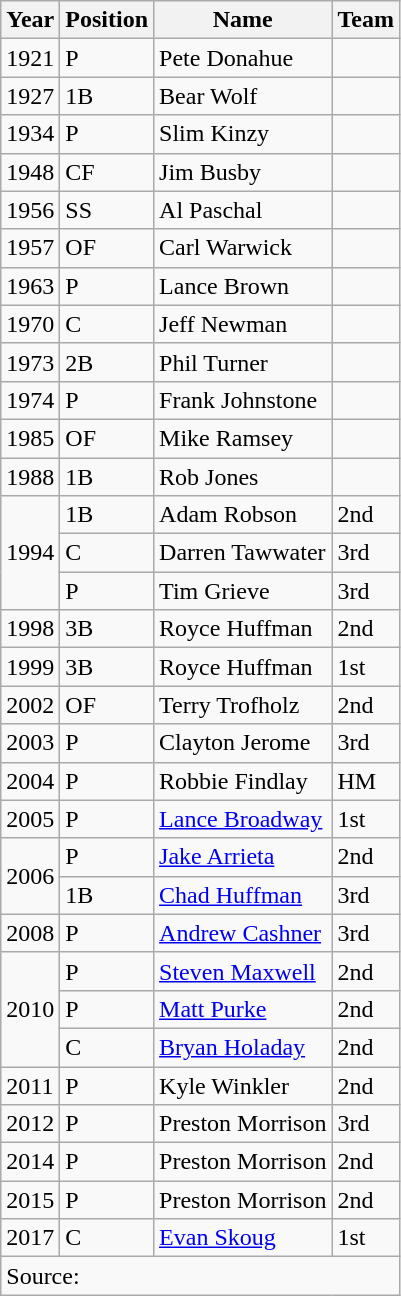<table class="wikitable">
<tr>
<th>Year</th>
<th>Position</th>
<th>Name</th>
<th>Team</th>
</tr>
<tr>
<td>1921</td>
<td>P</td>
<td>Pete Donahue</td>
<td></td>
</tr>
<tr>
<td>1927</td>
<td>1B</td>
<td>Bear Wolf</td>
<td></td>
</tr>
<tr>
<td>1934</td>
<td>P</td>
<td>Slim Kinzy</td>
<td></td>
</tr>
<tr>
<td>1948</td>
<td>CF</td>
<td>Jim Busby</td>
<td></td>
</tr>
<tr>
<td>1956</td>
<td>SS</td>
<td>Al Paschal</td>
<td></td>
</tr>
<tr>
<td>1957</td>
<td>OF</td>
<td>Carl Warwick</td>
<td></td>
</tr>
<tr>
<td>1963</td>
<td>P</td>
<td>Lance Brown</td>
<td></td>
</tr>
<tr>
<td>1970</td>
<td>C</td>
<td>Jeff Newman</td>
<td></td>
</tr>
<tr>
<td>1973</td>
<td>2B</td>
<td>Phil Turner</td>
<td></td>
</tr>
<tr>
<td>1974</td>
<td>P</td>
<td>Frank Johnstone</td>
<td></td>
</tr>
<tr>
<td>1985</td>
<td>OF</td>
<td>Mike Ramsey</td>
<td></td>
</tr>
<tr>
<td>1988</td>
<td>1B</td>
<td>Rob Jones</td>
<td></td>
</tr>
<tr>
<td rowspan="3">1994</td>
<td>1B</td>
<td>Adam Robson</td>
<td>2nd</td>
</tr>
<tr>
<td>C</td>
<td>Darren Tawwater</td>
<td>3rd</td>
</tr>
<tr>
<td>P</td>
<td>Tim Grieve</td>
<td>3rd</td>
</tr>
<tr>
<td>1998</td>
<td>3B</td>
<td>Royce Huffman</td>
<td>2nd</td>
</tr>
<tr>
<td>1999</td>
<td>3B</td>
<td>Royce Huffman</td>
<td>1st</td>
</tr>
<tr>
<td>2002</td>
<td>OF</td>
<td>Terry Trofholz</td>
<td>2nd</td>
</tr>
<tr>
<td>2003</td>
<td>P</td>
<td>Clayton Jerome</td>
<td>3rd</td>
</tr>
<tr>
<td>2004</td>
<td>P</td>
<td>Robbie Findlay</td>
<td>HM</td>
</tr>
<tr>
<td>2005</td>
<td>P</td>
<td><a href='#'>Lance Broadway</a></td>
<td>1st</td>
</tr>
<tr>
<td rowspan="2">2006</td>
<td>P</td>
<td><a href='#'>Jake Arrieta</a></td>
<td>2nd</td>
</tr>
<tr>
<td>1B</td>
<td><a href='#'>Chad Huffman</a></td>
<td>3rd</td>
</tr>
<tr>
<td>2008</td>
<td>P</td>
<td><a href='#'>Andrew Cashner</a></td>
<td>3rd</td>
</tr>
<tr>
<td rowspan="3">2010</td>
<td>P</td>
<td><a href='#'>Steven Maxwell</a></td>
<td>2nd</td>
</tr>
<tr>
<td>P</td>
<td><a href='#'>Matt Purke</a></td>
<td>2nd</td>
</tr>
<tr>
<td>C</td>
<td><a href='#'>Bryan Holaday</a></td>
<td>2nd</td>
</tr>
<tr>
<td>2011</td>
<td>P</td>
<td>Kyle Winkler</td>
<td>2nd</td>
</tr>
<tr>
<td>2012</td>
<td>P</td>
<td>Preston Morrison</td>
<td>3rd</td>
</tr>
<tr>
<td>2014</td>
<td>P</td>
<td>Preston Morrison</td>
<td>2nd</td>
</tr>
<tr>
<td>2015</td>
<td>P</td>
<td>Preston Morrison</td>
<td>2nd</td>
</tr>
<tr>
<td>2017</td>
<td>C</td>
<td><a href='#'>Evan Skoug</a></td>
<td>1st</td>
</tr>
<tr>
<td colspan=4>Source:</td>
</tr>
</table>
